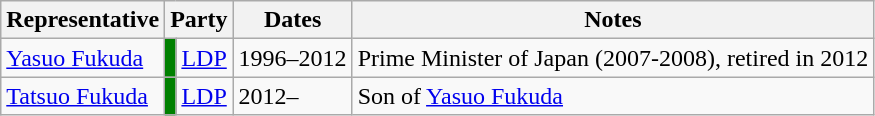<table class=wikitable>
<tr valign=bottom>
<th>Representative</th>
<th colspan="2">Party</th>
<th>Dates</th>
<th>Notes</th>
</tr>
<tr>
<td><a href='#'>Yasuo Fukuda</a></td>
<td bgcolor=green></td>
<td><a href='#'>LDP</a></td>
<td>1996–2012</td>
<td>Prime Minister of Japan (2007-2008), retired in 2012</td>
</tr>
<tr>
<td><a href='#'>Tatsuo Fukuda</a></td>
<td bgcolor=green></td>
<td><a href='#'>LDP</a></td>
<td>2012–</td>
<td>Son of <a href='#'>Yasuo Fukuda</a></td>
</tr>
</table>
